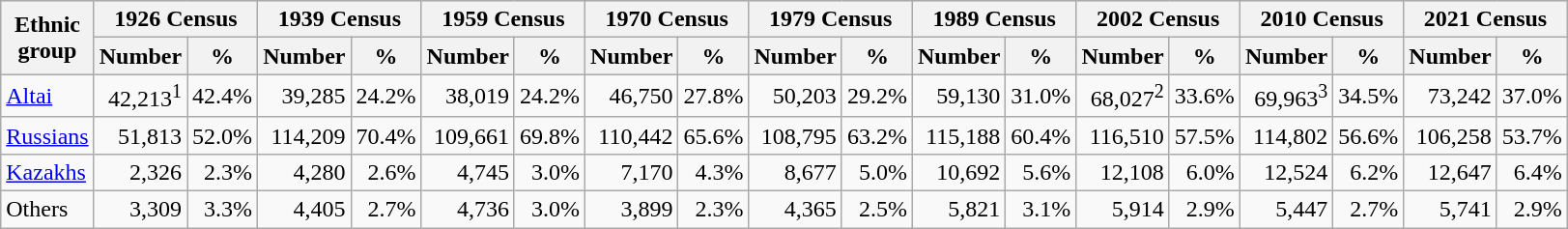<table class="wikitable" style="text-align: right;">
<tr style="background:#e0e0e0;">
<th rowspan="2">Ethnic<br>group</th>
<th colspan="2">1926 Census</th>
<th colspan="2">1939 Census</th>
<th colspan="2">1959 Census</th>
<th colspan="2">1970 Census</th>
<th colspan="2">1979 Census</th>
<th colspan="2">1989 Census</th>
<th colspan="2">2002 Census</th>
<th colspan="2">2010 Census</th>
<th colspan="2">2021 Census</th>
</tr>
<tr style="background:#e0e0e0;">
<th>Number</th>
<th>%</th>
<th>Number</th>
<th>%</th>
<th>Number</th>
<th>%</th>
<th>Number</th>
<th>%</th>
<th>Number</th>
<th>%</th>
<th>Number</th>
<th>%</th>
<th>Number</th>
<th>%</th>
<th>Number</th>
<th>%</th>
<th>Number</th>
<th>%</th>
</tr>
<tr>
<td style="text-align:left;"><a href='#'>Altai</a></td>
<td>42,213<sup>1</sup></td>
<td>42.4%</td>
<td>39,285</td>
<td>24.2%</td>
<td>38,019</td>
<td>24.2%</td>
<td>46,750</td>
<td>27.8%</td>
<td>50,203</td>
<td>29.2%</td>
<td>59,130</td>
<td>31.0%</td>
<td>68,027<sup>2</sup></td>
<td>33.6%</td>
<td>69,963<sup>3</sup></td>
<td>34.5%</td>
<td>73,242</td>
<td>37.0%</td>
</tr>
<tr>
<td style="text-align:left;"><a href='#'>Russians</a></td>
<td>51,813</td>
<td>52.0%</td>
<td>114,209</td>
<td>70.4%</td>
<td>109,661</td>
<td>69.8%</td>
<td>110,442</td>
<td>65.6%</td>
<td>108,795</td>
<td>63.2%</td>
<td>115,188</td>
<td>60.4%</td>
<td>116,510</td>
<td>57.5%</td>
<td>114,802</td>
<td>56.6%</td>
<td>106,258</td>
<td>53.7%</td>
</tr>
<tr>
<td align="left"><a href='#'>Kazakhs</a></td>
<td>2,326</td>
<td>2.3%</td>
<td>4,280</td>
<td>2.6%</td>
<td>4,745</td>
<td>3.0%</td>
<td>7,170</td>
<td>4.3%</td>
<td>8,677</td>
<td>5.0%</td>
<td>10,692</td>
<td>5.6%</td>
<td>12,108</td>
<td>6.0%</td>
<td>12,524</td>
<td>6.2%</td>
<td>12,647</td>
<td>6.4%</td>
</tr>
<tr>
<td style="text-align:left;">Others</td>
<td>3,309</td>
<td>3.3%</td>
<td>4,405</td>
<td>2.7%</td>
<td>4,736</td>
<td>3.0%</td>
<td>3,899</td>
<td>2.3%</td>
<td>4,365</td>
<td>2.5%</td>
<td>5,821</td>
<td>3.1%</td>
<td>5,914</td>
<td>2.9%</td>
<td>5,447</td>
<td>2.7%</td>
<td>5,741</td>
<td>2.9%</td>
</tr>
</table>
